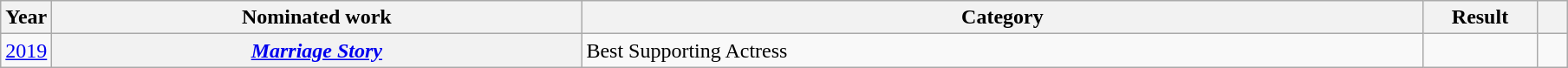<table class="wikitable sortable">
<tr>
<th scope="col" style="width:1em;">Year</th>
<th scope="col" style="width:25em;">Nominated work</th>
<th scope="col" style="width:40em;">Category</th>
<th scope="col" style="width:5em;">Result</th>
<th scope="col" style="width:1em;"class="unsortable"></th>
</tr>
<tr>
<td><a href='#'>2019</a></td>
<th><em><a href='#'>Marriage Story</a></em></th>
<td>Best Supporting Actress</td>
<td></td>
<td></td>
</tr>
</table>
